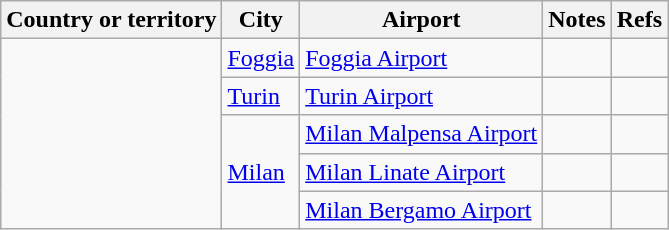<table class="sortable wikitable">
<tr>
<th>Country or territory</th>
<th>City</th>
<th>Airport</th>
<th>Notes</th>
<th class=unsortable>Refs</th>
</tr>
<tr>
<td rowspan="5"></td>
<td><a href='#'>Foggia</a></td>
<td><a href='#'>Foggia Airport</a></td>
<td></td>
<td align=center></td>
</tr>
<tr>
<td><a href='#'>Turin</a></td>
<td><a href='#'>Turin Airport</a></td>
<td></td>
<td></td>
</tr>
<tr>
<td rowspan="3"><a href='#'>Milan</a></td>
<td><a href='#'>Milan Malpensa Airport</a></td>
<td align=center></td>
<td align=center></td>
</tr>
<tr>
<td><a href='#'>Milan Linate Airport</a></td>
<td align=center></td>
<td align=center></td>
</tr>
<tr>
<td><a href='#'>Milan Bergamo Airport</a></td>
<td align="center"></td>
<td align=center></td>
</tr>
</table>
